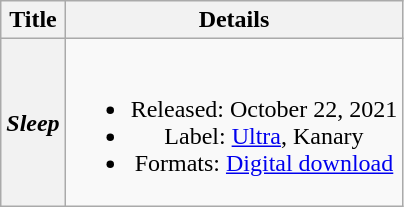<table class="wikitable plainrowheaders" style="text-align:center;">
<tr>
<th scope="col">Title</th>
<th scope="col">Details</th>
</tr>
<tr>
<th scope="row"><em>Sleep</em></th>
<td><br><ul><li>Released: October 22, 2021</li><li>Label: <a href='#'>Ultra</a>, Kanary</li><li>Formats: <a href='#'>Digital download</a></li></ul></td>
</tr>
</table>
